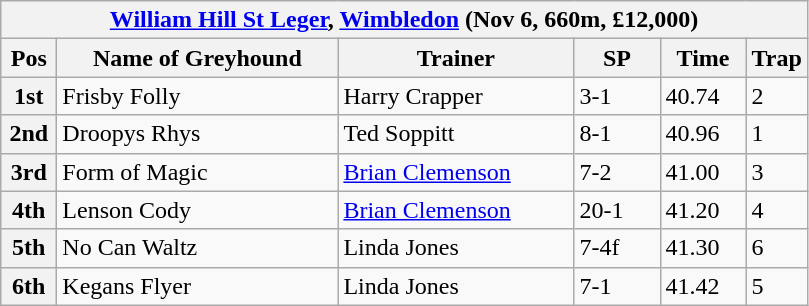<table class="wikitable">
<tr>
<th colspan="6"><a href='#'>William Hill St Leger</a>, <a href='#'>Wimbledon</a> (Nov 6, 660m, £12,000)</th>
</tr>
<tr>
<th width=30>Pos</th>
<th width=180>Name of Greyhound</th>
<th width=150>Trainer</th>
<th width=50>SP</th>
<th width=50>Time</th>
<th width=30>Trap</th>
</tr>
<tr>
<th>1st</th>
<td>Frisby Folly</td>
<td>Harry Crapper</td>
<td>3-1</td>
<td>40.74</td>
<td>2</td>
</tr>
<tr>
<th>2nd</th>
<td>Droopys Rhys</td>
<td>Ted Soppitt</td>
<td>8-1</td>
<td>40.96</td>
<td>1</td>
</tr>
<tr>
<th>3rd</th>
<td>Form of Magic</td>
<td><a href='#'>Brian Clemenson</a></td>
<td>7-2</td>
<td>41.00</td>
<td>3</td>
</tr>
<tr>
<th>4th</th>
<td>Lenson Cody</td>
<td><a href='#'>Brian Clemenson</a></td>
<td>20-1</td>
<td>41.20</td>
<td>4</td>
</tr>
<tr>
<th>5th</th>
<td>No Can Waltz</td>
<td>Linda Jones</td>
<td>7-4f</td>
<td>41.30</td>
<td>6</td>
</tr>
<tr>
<th>6th</th>
<td>Kegans Flyer</td>
<td>Linda Jones</td>
<td>7-1</td>
<td>41.42</td>
<td>5</td>
</tr>
</table>
